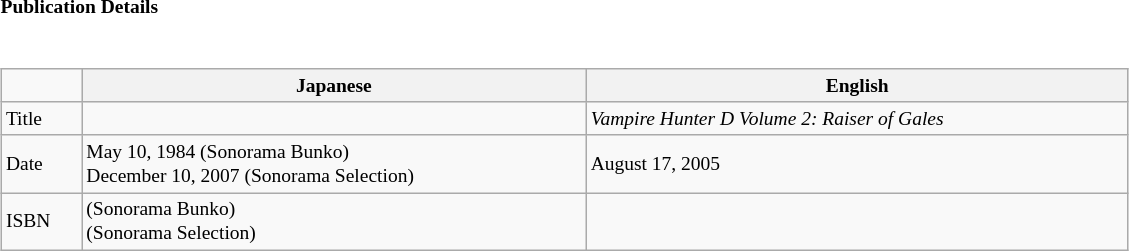<table class="collapsible collapsed" border="0" style="width:60%; font-size:small;">
<tr>
<th style="width:20em; text-align:left">Publication Details</th>
<th></th>
</tr>
<tr>
<td colspan="2"><br><table class="wikitable" style="width:100%; font-size:small;  margin-right:-1em;">
<tr>
<td></td>
<th>Japanese</th>
<th>English</th>
</tr>
<tr>
<td>Title</td>
<td> </td>
<td> <em>Vampire Hunter D Volume 2: Raiser of Gales</em></td>
</tr>
<tr>
<td>Date</td>
<td> May 10, 1984 (Sonorama Bunko)<br>December 10, 2007 (Sonorama Selection)</td>
<td> August 17, 2005</td>
</tr>
<tr>
<td>ISBN</td>
<td>  (Sonorama Bunko)<br>  (Sonorama Selection)</td>
<td> </td>
</tr>
</table>
</td>
</tr>
</table>
